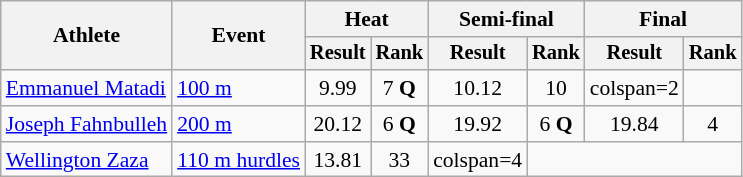<table class=wikitable style=font-size:90%>
<tr>
<th rowspan=2>Athlete</th>
<th rowspan=2>Event</th>
<th colspan=2>Heat</th>
<th colspan=2>Semi-final</th>
<th colspan=2>Final</th>
</tr>
<tr style=font-size:95%>
<th>Result</th>
<th>Rank</th>
<th>Result</th>
<th>Rank</th>
<th>Result</th>
<th>Rank</th>
</tr>
<tr align=center>
<td align=left><a href='#'>Emmanuel Matadi</a></td>
<td align=left><a href='#'>100 m</a></td>
<td>9.99</td>
<td>7 <strong>Q</strong></td>
<td>10.12</td>
<td>10</td>
<td>colspan=2 </td>
</tr>
<tr align=center>
<td align=left><a href='#'>Joseph Fahnbulleh</a></td>
<td align=left><a href='#'>200 m</a></td>
<td>20.12</td>
<td>6 <strong>Q</strong></td>
<td>19.92</td>
<td>6 <strong>Q</strong></td>
<td>19.84</td>
<td>4</td>
</tr>
<tr align=center>
<td align=left><a href='#'>Wellington Zaza</a></td>
<td align=left><a href='#'>110 m hurdles</a></td>
<td>13.81</td>
<td>33</td>
<td>colspan=4 </td>
</tr>
</table>
